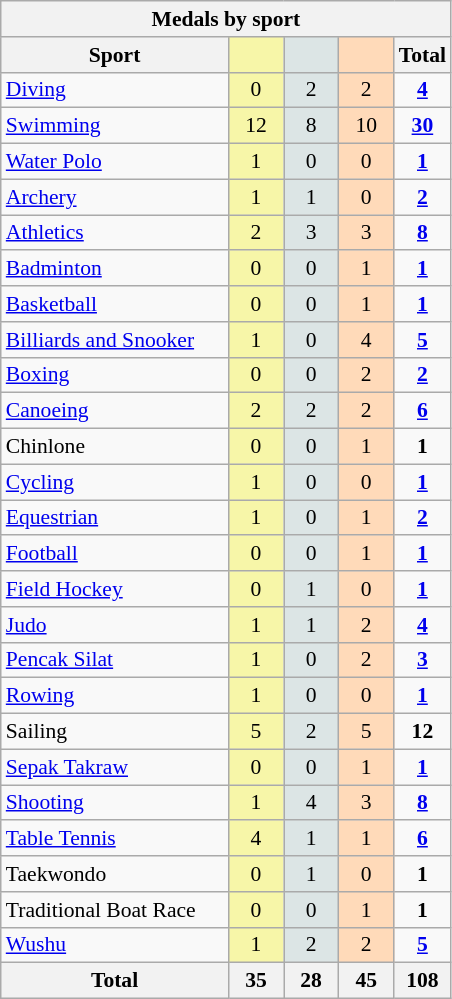<table class="wikitable" style="font-size:90%; text-align:center;">
<tr>
<th colspan=5>Medals by sport</th>
</tr>
<tr>
<th width=145>Sport</th>
<th width=30 style="background:#F7F6A8;"></th>
<th width=30 style="background:#DCE5E5;"></th>
<th width=30 style="background:#FFDAB9;"></th>
<th width=30>Total</th>
</tr>
<tr>
<td align=left><a href='#'>Diving</a></td>
<td style="background:#F7F6A8;">0</td>
<td style="background:#DCE5E5;">2</td>
<td style="background:#FFDAB9;">2</td>
<td><strong> <a href='#'>4</a>  </strong></td>
</tr>
<tr>
<td align=left><a href='#'>Swimming</a></td>
<td style="background:#F7F6A8;">12</td>
<td style="background:#DCE5E5;">8</td>
<td style="background:#FFDAB9;">10</td>
<td><strong> <a href='#'>30</a>  </strong></td>
</tr>
<tr>
<td align=left><a href='#'>Water Polo</a></td>
<td style="background:#F7F6A8;">1</td>
<td style="background:#DCE5E5;">0</td>
<td style="background:#FFDAB9;">0</td>
<td><strong> <a href='#'>1</a>  </strong></td>
</tr>
<tr>
<td align=left><a href='#'>Archery</a></td>
<td style="background:#F7F6A8;">1</td>
<td style="background:#DCE5E5;">1</td>
<td style="background:#FFDAB9;">0</td>
<td><strong> <a href='#'>2</a>  </strong></td>
</tr>
<tr>
<td align=left><a href='#'>Athletics</a></td>
<td style="background:#F7F6A8;">2</td>
<td style="background:#DCE5E5;">3</td>
<td style="background:#FFDAB9;">3</td>
<td><strong> <a href='#'>8</a>  </strong></td>
</tr>
<tr>
<td align=left><a href='#'>Badminton</a></td>
<td style="background:#F7F6A8;">0</td>
<td style="background:#DCE5E5;">0</td>
<td style="background:#FFDAB9;">1</td>
<td><strong> <a href='#'>1</a>  </strong></td>
</tr>
<tr>
<td align=left><a href='#'>Basketball</a></td>
<td style="background:#F7F6A8;">0</td>
<td style="background:#DCE5E5;">0</td>
<td style="background:#FFDAB9;">1</td>
<td><strong> <a href='#'>1</a>  </strong></td>
</tr>
<tr>
<td align=left><a href='#'>Billiards and Snooker</a></td>
<td style="background:#F7F6A8;">1</td>
<td style="background:#DCE5E5;">0</td>
<td style="background:#FFDAB9;">4</td>
<td><strong> <a href='#'>5</a>  </strong></td>
</tr>
<tr>
<td align=left><a href='#'>Boxing</a></td>
<td style="background:#F7F6A8;">0</td>
<td style="background:#DCE5E5;">0</td>
<td style="background:#FFDAB9;">2</td>
<td><strong> <a href='#'>2</a>  </strong></td>
</tr>
<tr>
<td align=left><a href='#'>Canoeing</a></td>
<td style="background:#F7F6A8;">2</td>
<td style="background:#DCE5E5;">2</td>
<td style="background:#FFDAB9;">2</td>
<td><strong> <a href='#'>6</a>  </strong></td>
</tr>
<tr>
<td align=left>Chinlone</td>
<td style="background:#F7F6A8;">0</td>
<td style="background:#DCE5E5;">0</td>
<td style="background:#FFDAB9;">1</td>
<td><strong> 1  </strong></td>
</tr>
<tr>
<td align=left><a href='#'>Cycling</a></td>
<td style="background:#F7F6A8;">1</td>
<td style="background:#DCE5E5;">0</td>
<td style="background:#FFDAB9;">0</td>
<td><strong> <a href='#'>1</a>  </strong></td>
</tr>
<tr>
<td align=left><a href='#'>Equestrian</a></td>
<td style="background:#F7F6A8;">1</td>
<td style="background:#DCE5E5;">0</td>
<td style="background:#FFDAB9;">1</td>
<td><strong> <a href='#'>2</a>  </strong></td>
</tr>
<tr>
<td align=left><a href='#'>Football</a></td>
<td style="background:#F7F6A8;">0</td>
<td style="background:#DCE5E5;">0</td>
<td style="background:#FFDAB9;">1</td>
<td><strong> <a href='#'>1</a>  </strong></td>
</tr>
<tr>
<td align=left><a href='#'>Field Hockey</a></td>
<td style="background:#F7F6A8;">0</td>
<td style="background:#DCE5E5;">1</td>
<td style="background:#FFDAB9;">0</td>
<td><strong> <a href='#'>1</a>  </strong></td>
</tr>
<tr>
<td align=left><a href='#'>Judo</a></td>
<td style="background:#F7F6A8;">1</td>
<td style="background:#DCE5E5;">1</td>
<td style="background:#FFDAB9;">2</td>
<td><strong> <a href='#'>4</a>  </strong></td>
</tr>
<tr>
<td align=left><a href='#'>Pencak Silat</a></td>
<td style="background:#F7F6A8;">1</td>
<td style="background:#DCE5E5;">0</td>
<td style="background:#FFDAB9;">2</td>
<td><strong> <a href='#'>3</a>  </strong></td>
</tr>
<tr>
<td align=left><a href='#'>Rowing</a></td>
<td style="background:#F7F6A8;">1</td>
<td style="background:#DCE5E5;">0</td>
<td style="background:#FFDAB9;">0</td>
<td><strong> <a href='#'>1</a>  </strong></td>
</tr>
<tr>
<td align=left>Sailing</td>
<td style="background:#F7F6A8;">5</td>
<td style="background:#DCE5E5;">2</td>
<td style="background:#FFDAB9;">5</td>
<td><strong> 12  </strong></td>
</tr>
<tr>
<td align=left><a href='#'>Sepak Takraw</a></td>
<td style="background:#F7F6A8;">0</td>
<td style="background:#DCE5E5;">0</td>
<td style="background:#FFDAB9;">1</td>
<td><strong> <a href='#'>1</a>  </strong></td>
</tr>
<tr>
<td align=left><a href='#'>Shooting</a></td>
<td style="background:#F7F6A8;">1</td>
<td style="background:#DCE5E5;">4</td>
<td style="background:#FFDAB9;">3</td>
<td><strong> <a href='#'>8</a>  </strong></td>
</tr>
<tr>
<td align=left><a href='#'>Table Tennis</a></td>
<td style="background:#F7F6A8;">4</td>
<td style="background:#DCE5E5;">1</td>
<td style="background:#FFDAB9;">1</td>
<td><strong> <a href='#'>6</a>  </strong></td>
</tr>
<tr>
<td align=left>Taekwondo</td>
<td style="background:#F7F6A8;">0</td>
<td style="background:#DCE5E5;">1</td>
<td style="background:#FFDAB9;">0</td>
<td><strong> 1  </strong></td>
</tr>
<tr>
<td align=left>Traditional Boat Race</td>
<td style="background:#F7F6A8;">0</td>
<td style="background:#DCE5E5;">0</td>
<td style="background:#FFDAB9;">1</td>
<td><strong> 1  </strong></td>
</tr>
<tr>
<td align=left><a href='#'>Wushu</a></td>
<td style="background:#F7F6A8;">1</td>
<td style="background:#DCE5E5;">2</td>
<td style="background:#FFDAB9;">2</td>
<td><strong> <a href='#'>5</a>  </strong></td>
</tr>
<tr class="sortbottom">
<th>Total</th>
<th>35</th>
<th>28</th>
<th>45</th>
<th>108</th>
</tr>
</table>
